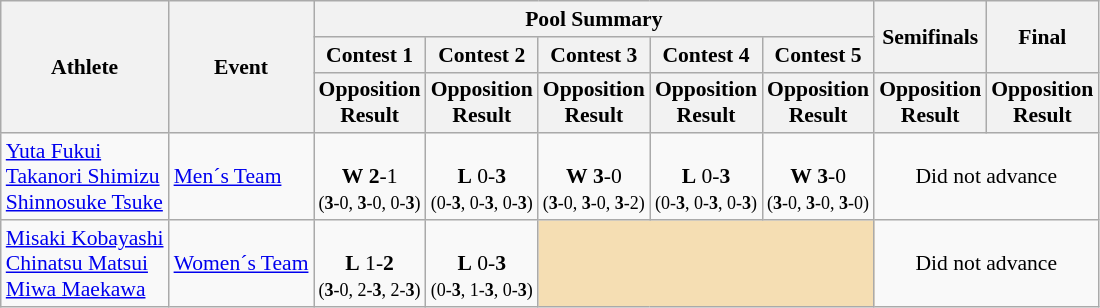<table class="wikitable" border="1" style="font-size:90%">
<tr>
<th rowspan=3>Athlete</th>
<th rowspan=3>Event</th>
<th colspan=5>Pool Summary</th>
<th rowspan=2>Semifinals</th>
<th rowspan=2>Final</th>
</tr>
<tr>
<th>Contest 1</th>
<th>Contest 2</th>
<th>Contest 3</th>
<th>Contest 4</th>
<th>Contest 5</th>
</tr>
<tr>
<th>Opposition<br>Result</th>
<th>Opposition<br>Result</th>
<th>Opposition<br>Result</th>
<th>Opposition<br>Result</th>
<th>Opposition<br>Result</th>
<th>Opposition<br>Result</th>
<th>Opposition<br>Result</th>
</tr>
<tr>
<td><a href='#'>Yuta Fukui</a><br><a href='#'>Takanori Shimizu</a><br><a href='#'>Shinnosuke Tsuke</a></td>
<td><a href='#'>Men´s Team</a></td>
<td align=center><br><strong>W</strong> <strong>2</strong>-1<br><small>(<strong>3</strong>-0, <strong>3</strong>-0, 0-<strong>3</strong>)</small></td>
<td align=center><br><strong>L</strong> 0-<strong>3</strong><br><small>(0-<strong>3</strong>, 0-<strong>3</strong>, 0-<strong>3</strong>)</small></td>
<td align=center><br><strong>W</strong> <strong>3</strong>-0<br><small>(<strong>3</strong>-0, <strong>3</strong>-0, <strong>3</strong>-2)</small></td>
<td align=center><br><strong>L</strong> 0-<strong>3</strong><br><small>(0-<strong>3</strong>, 0-<strong>3</strong>, 0-<strong>3</strong>)</small></td>
<td align=center><br><strong>W</strong> <strong>3</strong>-0<br><small>(<strong>3</strong>-0, <strong>3</strong>-0, <strong>3</strong>-0)</small></td>
<td align=center colspan="7">Did not advance</td>
</tr>
<tr>
<td><a href='#'>Misaki Kobayashi</a><br><a href='#'>Chinatsu Matsui</a><br><a href='#'>Miwa Maekawa</a></td>
<td><a href='#'>Women´s Team</a></td>
<td align=center><br><strong>L</strong> 1-<strong>2</strong><br><small>(<strong>3</strong>-0, 2-<strong>3</strong>, 2-<strong>3</strong>)</small></td>
<td align=center><br><strong>L</strong> 0-<strong>3</strong><br><small>(0-<strong>3</strong>, 1-<strong>3</strong>, 0-<strong>3</strong>)</small></td>
<td align=center bgcolor=wheat colspan=3></td>
<td align=center colspan="7">Did not advance</td>
</tr>
</table>
